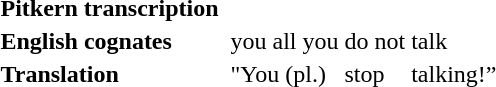<table>
<tr>
<td><strong>Pitkern transcription</strong></td>
<td></td>
<td></td>
<td></td>
<td></td>
</tr>
<tr>
<td><strong>English cognates</strong></td>
<td></td>
<td>you all you</td>
<td>do not</td>
<td>talk</td>
</tr>
<tr>
<td><strong>Translation</strong></td>
<td></td>
<td>"You (pl.)</td>
<td>stop</td>
<td>talking!”</td>
</tr>
</table>
